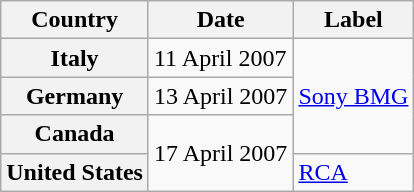<table class="wikitable plainrowheaders">
<tr>
<th scope="col">Country</th>
<th scope="col">Date</th>
<th scope="col">Label</th>
</tr>
<tr>
<th scope="row">Italy</th>
<td>11 April 2007</td>
<td rowspan="3"><a href='#'>Sony BMG</a></td>
</tr>
<tr>
<th scope="row">Germany</th>
<td>13 April 2007</td>
</tr>
<tr>
<th scope="row">Canada</th>
<td rowspan="2">17 April 2007</td>
</tr>
<tr>
<th scope="row">United States</th>
<td><a href='#'>RCA</a></td>
</tr>
</table>
